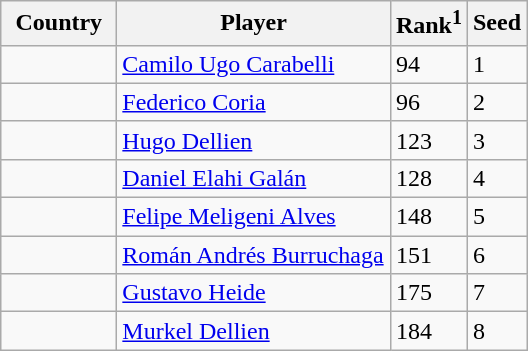<table class="sortable wikitable">
<tr>
<th width="70">Country</th>
<th width="175">Player</th>
<th>Rank<sup>1</sup></th>
<th>Seed</th>
</tr>
<tr>
<td></td>
<td><a href='#'>Camilo Ugo Carabelli</a></td>
<td>94</td>
<td>1</td>
</tr>
<tr>
<td></td>
<td><a href='#'>Federico Coria</a></td>
<td>96</td>
<td>2</td>
</tr>
<tr>
<td></td>
<td><a href='#'>Hugo Dellien</a></td>
<td>123</td>
<td>3</td>
</tr>
<tr>
<td></td>
<td><a href='#'>Daniel Elahi Galán</a></td>
<td>128</td>
<td>4</td>
</tr>
<tr>
<td></td>
<td><a href='#'>Felipe Meligeni Alves</a></td>
<td>148</td>
<td>5</td>
</tr>
<tr>
<td></td>
<td><a href='#'>Román Andrés Burruchaga</a></td>
<td>151</td>
<td>6</td>
</tr>
<tr>
<td></td>
<td><a href='#'>Gustavo Heide</a></td>
<td>175</td>
<td>7</td>
</tr>
<tr>
<td></td>
<td><a href='#'>Murkel Dellien</a></td>
<td>184</td>
<td>8</td>
</tr>
</table>
